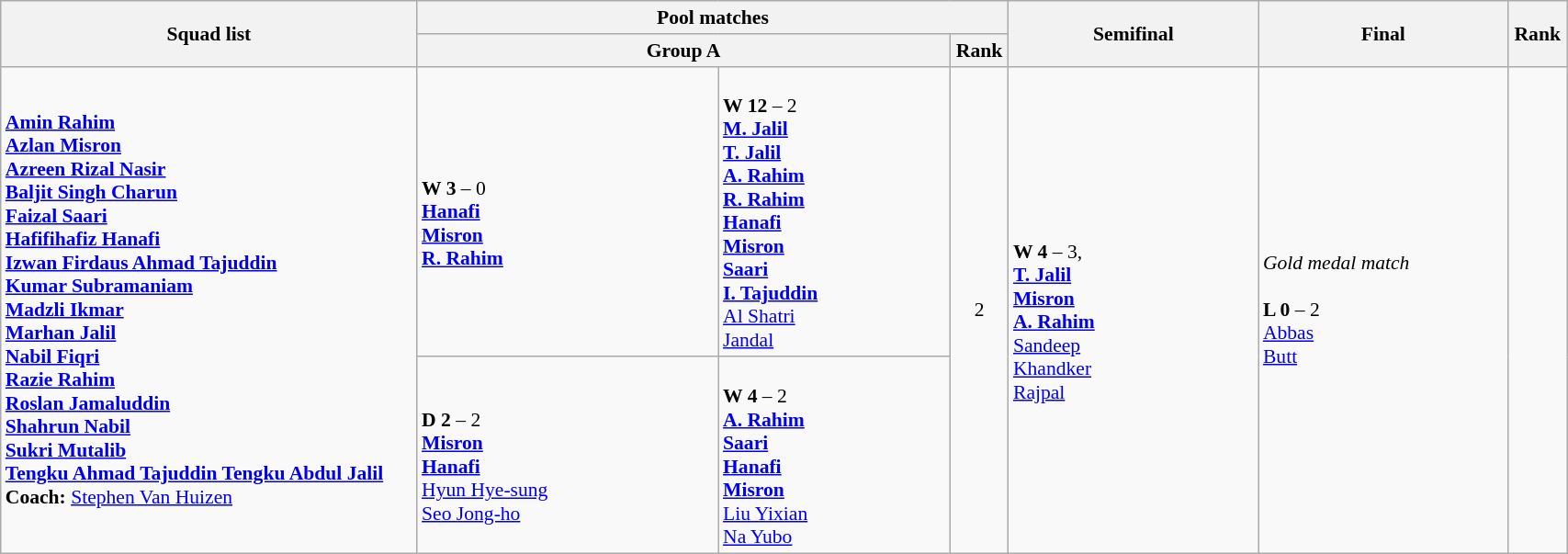<table class="wikitable" width="90%" style="text-align:left; font-size:90%">
<tr>
<th rowspan="2" width="25%">Squad list</th>
<th colspan="3" width="35%">Pool matches</th>
<th rowspan="2" width="15%">Semifinal</th>
<th rowspan="2" width="15%">Final</th>
<th rowspan="2" width="3%">Rank</th>
</tr>
<tr>
<th colspan="2" width="32%">Group A</th>
<th width="3%">Rank</th>
</tr>
<tr>
<td rowspan="2"><strong><a href='#'>Amin Rahim</a><br><a href='#'>Azlan Misron</a><br><a href='#'>Azreen Rizal Nasir</a><br><a href='#'>Baljit Singh Charun</a><br><a href='#'>Faizal Saari</a><br><a href='#'>Hafifihafiz Hanafi</a><br><a href='#'>Izwan Firdaus Ahmad Tajuddin</a><br><a href='#'>Kumar Subramaniam</a><br><a href='#'>Madzli Ikmar</a><br><a href='#'>Marhan Jalil</a><br><a href='#'>Nabil Fiqri</a><br><a href='#'>Razie Rahim</a><br><a href='#'>Roslan Jamaluddin</a><br><a href='#'>Shahrun Nabil</a><br><a href='#'>Sukri Mutalib</a><br><a href='#'>Tengku Ahmad Tajuddin Tengku Abdul Jalil</a></strong><br><strong>Coach:</strong> <a href='#'>Stephen Van Huizen</a></td>
<td><br><strong>W 3</strong> – 0<br><strong><a href='#'>Hanafi</a> <br><a href='#'>Misron</a> <br><a href='#'>R. Rahim</a> </strong></td>
<td><br><strong>W 12</strong> – 2<br><strong><a href='#'>M. Jalil</a>  <br><a href='#'>T. Jalil</a> <br><a href='#'>A. Rahim</a>   <br><a href='#'>R. Rahim</a> <br><a href='#'>Hanafi</a> <br><a href='#'>Misron</a>   <br><a href='#'>Saari</a>  <br><a href='#'>I. Tajuddin</a> </strong><br><a href='#'>Al Shatri</a>  <br><a href='#'>Jandal</a> </td>
<td rowspan="2" align=center>2 <strong></strong></td>
<td rowspan="2"><br><strong>W 4</strong> – 3, <strong></strong><br><strong><a href='#'>T. Jalil</a> <br><a href='#'>Misron</a> <br><a href='#'>A. Rahim</a>  </strong><br><a href='#'>Sandeep</a> <br><a href='#'>Khandker</a> <br><a href='#'>Rajpal</a> </td>
<td rowspan="2"><em>Gold medal match</em><br><br><strong>L 0</strong> – 2<br><a href='#'>Abbas</a> <br><a href='#'>Butt</a> </td>
<td rowspan="2" align="center"></td>
</tr>
<tr>
<td><br><strong>D 2</strong> – 2<br><strong><a href='#'>Misron</a> <br><a href='#'>Hanafi</a> </strong><br><a href='#'>Hyun Hye-sung</a> <br><a href='#'>Seo Jong-ho</a> </td>
<td><br><strong>W 4</strong> – 2<br><strong><a href='#'>A. Rahim</a> <br><a href='#'>Saari</a> <br><a href='#'>Hanafi</a> <br><a href='#'>Misron</a> </strong><br><a href='#'>Liu Yixian</a>  <br><a href='#'>Na Yubo</a> </td>
</tr>
</table>
